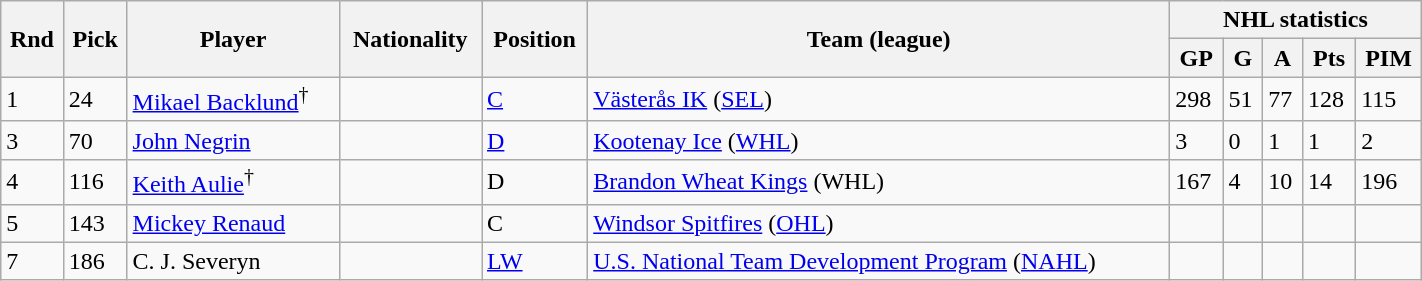<table class="wikitable" style="width:75%;">
<tr>
<th rowspan="2">Rnd</th>
<th rowspan="2">Pick</th>
<th rowspan="2">Player</th>
<th rowspan="2">Nationality</th>
<th rowspan="2">Position</th>
<th rowspan="2">Team (league)</th>
<th colspan="5">NHL statistics</th>
</tr>
<tr>
<th>GP</th>
<th>G</th>
<th>A</th>
<th>Pts</th>
<th>PIM</th>
</tr>
<tr>
<td>1</td>
<td>24</td>
<td><a href='#'>Mikael Backlund</a><sup>†</sup></td>
<td></td>
<td><a href='#'>C</a></td>
<td><a href='#'>Västerås IK</a> (<a href='#'>SEL</a>)</td>
<td>298</td>
<td>51</td>
<td>77</td>
<td>128</td>
<td>115</td>
</tr>
<tr>
<td>3</td>
<td>70</td>
<td><a href='#'>John Negrin</a></td>
<td></td>
<td><a href='#'>D</a></td>
<td><a href='#'>Kootenay Ice</a> (<a href='#'>WHL</a>)</td>
<td>3</td>
<td>0</td>
<td>1</td>
<td>1</td>
<td>2</td>
</tr>
<tr>
<td>4</td>
<td>116</td>
<td><a href='#'>Keith Aulie</a><sup>†</sup></td>
<td></td>
<td>D</td>
<td><a href='#'>Brandon Wheat Kings</a> (WHL)</td>
<td>167</td>
<td>4</td>
<td>10</td>
<td>14</td>
<td>196</td>
</tr>
<tr>
<td>5</td>
<td>143</td>
<td><a href='#'>Mickey Renaud</a></td>
<td></td>
<td>C</td>
<td><a href='#'>Windsor Spitfires</a> (<a href='#'>OHL</a>)</td>
<td></td>
<td></td>
<td></td>
<td></td>
<td></td>
</tr>
<tr>
<td>7</td>
<td>186</td>
<td>C. J. Severyn</td>
<td></td>
<td><a href='#'>LW</a></td>
<td><a href='#'>U.S. National Team Development Program</a> (<a href='#'>NAHL</a>)</td>
<td></td>
<td></td>
<td></td>
<td></td>
<td></td>
</tr>
</table>
